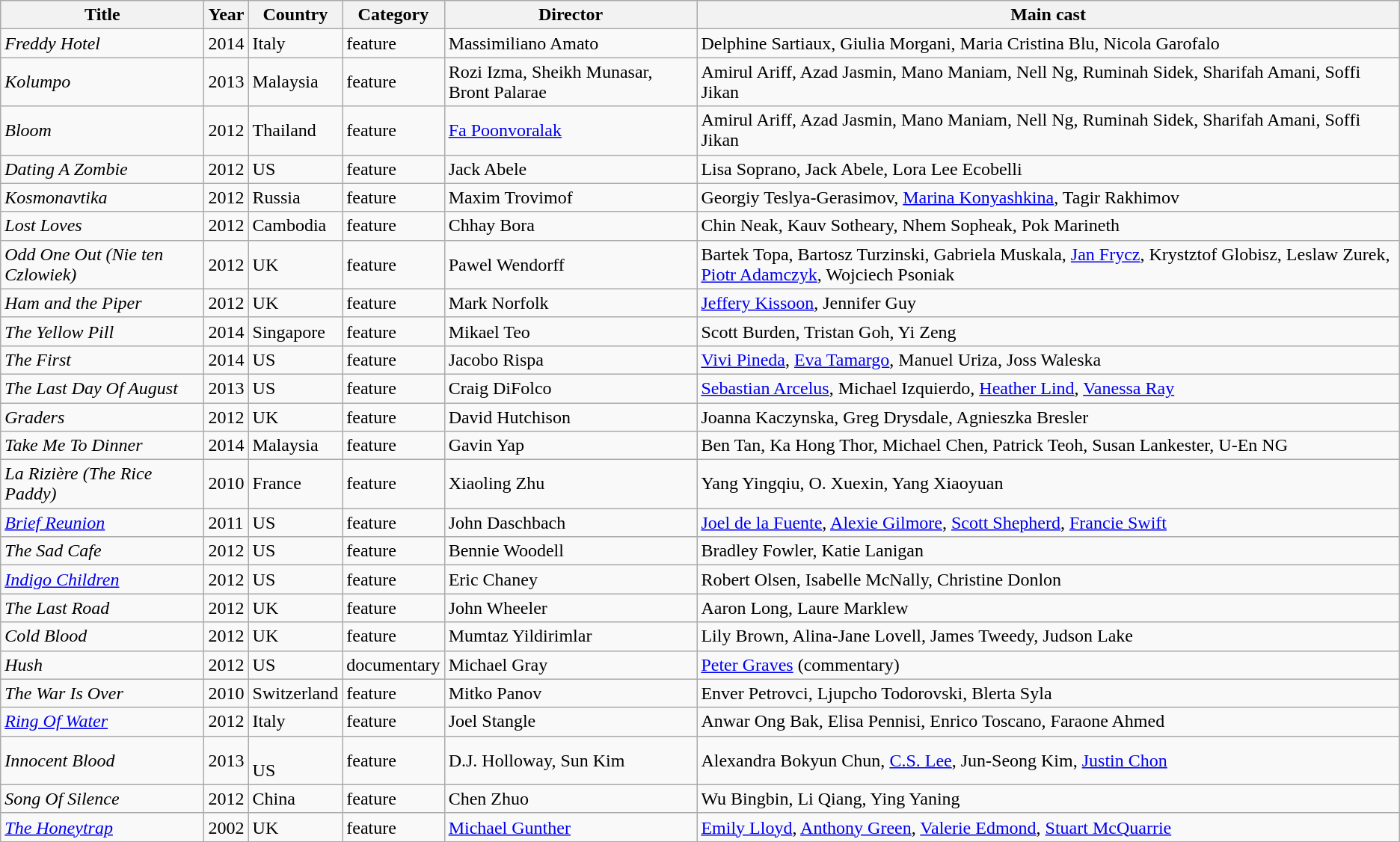<table class="wikitable sortable">
<tr>
<th>Title</th>
<th>Year</th>
<th>Country</th>
<th>Category</th>
<th>Director</th>
<th class="unsortable">Main cast</th>
</tr>
<tr>
<td><em>Freddy Hotel</em></td>
<td>2014</td>
<td>Italy</td>
<td>feature</td>
<td>Massimiliano Amato</td>
<td>Delphine Sartiaux, Giulia Morgani, Maria Cristina Blu, Nicola Garofalo</td>
</tr>
<tr>
<td><em>Kolumpo</em></td>
<td>2013</td>
<td>Malaysia</td>
<td>feature</td>
<td>Rozi Izma, Sheikh Munasar, Bront Palarae</td>
<td>Amirul Ariff, Azad Jasmin, Mano Maniam, Nell Ng, Ruminah Sidek, Sharifah Amani, Soffi Jikan</td>
</tr>
<tr>
<td><em>Bloom</em></td>
<td>2012</td>
<td>Thailand</td>
<td>feature</td>
<td><a href='#'>Fa Poonvoralak</a></td>
<td>Amirul Ariff, Azad Jasmin, Mano Maniam, Nell Ng, Ruminah Sidek, Sharifah Amani, Soffi Jikan</td>
</tr>
<tr>
<td><em>Dating A Zombie</em></td>
<td>2012</td>
<td>US</td>
<td>feature</td>
<td>Jack Abele</td>
<td>Lisa Soprano, Jack Abele, Lora Lee Ecobelli</td>
</tr>
<tr>
<td><em>Kosmonavtika</em></td>
<td>2012</td>
<td>Russia</td>
<td>feature</td>
<td>Maxim Trovimof</td>
<td>Georgiy Teslya-Gerasimov, <a href='#'>Marina Konyashkina</a>, Tagir Rakhimov</td>
</tr>
<tr>
<td><em>Lost Loves</em></td>
<td>2012</td>
<td>Cambodia</td>
<td>feature</td>
<td>Chhay Bora</td>
<td>Chin Neak, Kauv Sotheary, Nhem Sopheak, Pok Marineth</td>
</tr>
<tr>
<td><em>Odd One Out (Nie ten Czlowiek)</em></td>
<td>2012</td>
<td>UK</td>
<td>feature</td>
<td>Pawel Wendorff</td>
<td>Bartek Topa, Bartosz Turzinski, Gabriela Muskala, <a href='#'>Jan Frycz</a>, Krystztof Globisz, Leslaw Zurek, <a href='#'>Piotr Adamczyk</a>, Wojciech Psoniak</td>
</tr>
<tr>
<td><em>Ham and the Piper</em></td>
<td>2012</td>
<td>UK</td>
<td>feature</td>
<td>Mark Norfolk</td>
<td><a href='#'>Jeffery Kissoon</a>, Jennifer Guy</td>
</tr>
<tr>
<td><em>The Yellow Pill</em></td>
<td>2014</td>
<td>Singapore</td>
<td>feature</td>
<td>Mikael Teo</td>
<td>Scott Burden, Tristan Goh, Yi Zeng</td>
</tr>
<tr>
<td><em>The First</em></td>
<td>2014</td>
<td>US</td>
<td>feature</td>
<td>Jacobo Rispa</td>
<td><a href='#'>Vivi Pineda</a>, <a href='#'>Eva Tamargo</a>, Manuel Uriza, Joss Waleska</td>
</tr>
<tr>
<td><em>The Last Day Of August</em></td>
<td>2013</td>
<td>US</td>
<td>feature</td>
<td>Craig DiFolco</td>
<td><a href='#'>Sebastian Arcelus</a>, Michael Izquierdo, <a href='#'>Heather Lind</a>, <a href='#'>Vanessa Ray</a></td>
</tr>
<tr>
<td><em>Graders</em></td>
<td>2012</td>
<td>UK</td>
<td>feature</td>
<td>David Hutchison</td>
<td>Joanna Kaczynska, Greg Drysdale, Agnieszka Bresler</td>
</tr>
<tr>
<td><em>Take Me To Dinner</em></td>
<td>2014</td>
<td>Malaysia</td>
<td>feature</td>
<td>Gavin Yap</td>
<td>Ben Tan, Ka Hong Thor, Michael Chen, Patrick Teoh, Susan Lankester, U-En NG</td>
</tr>
<tr>
<td><em>La Rizière (The Rice Paddy)</em></td>
<td>2010</td>
<td>France</td>
<td>feature</td>
<td>Xiaoling Zhu</td>
<td>Yang Yingqiu, O. Xuexin, Yang Xiaoyuan</td>
</tr>
<tr>
<td><em><a href='#'>Brief Reunion</a></em></td>
<td>2011</td>
<td>US</td>
<td>feature</td>
<td>John Daschbach</td>
<td><a href='#'>Joel de la Fuente</a>, <a href='#'>Alexie Gilmore</a>, <a href='#'>Scott Shepherd</a>, <a href='#'>Francie Swift</a></td>
</tr>
<tr>
<td><em>The Sad Cafe</em></td>
<td>2012</td>
<td>US</td>
<td>feature</td>
<td>Bennie Woodell</td>
<td>Bradley Fowler, Katie Lanigan</td>
</tr>
<tr>
<td><em><a href='#'>Indigo Children</a></em></td>
<td>2012</td>
<td>US</td>
<td>feature</td>
<td>Eric Chaney</td>
<td>Robert Olsen, Isabelle McNally, Christine Donlon</td>
</tr>
<tr>
<td><em>The Last Road</em></td>
<td>2012</td>
<td>UK</td>
<td>feature</td>
<td>John Wheeler</td>
<td>Aaron Long, Laure Marklew</td>
</tr>
<tr>
<td><em>Cold Blood</em></td>
<td>2012</td>
<td>UK</td>
<td>feature</td>
<td>Mumtaz Yildirimlar</td>
<td>Lily Brown, Alina-Jane Lovell, James Tweedy, Judson Lake</td>
</tr>
<tr>
<td><em>Hush</em></td>
<td>2012</td>
<td>US</td>
<td>documentary</td>
<td>Michael Gray</td>
<td><a href='#'>Peter Graves</a> (commentary)</td>
</tr>
<tr>
<td><em>The War Is Over</em></td>
<td>2010</td>
<td>Switzerland</td>
<td>feature</td>
<td>Mitko Panov</td>
<td>Enver Petrovci, Ljupcho Todorovski, Blerta Syla</td>
</tr>
<tr>
<td><em><a href='#'>Ring Of Water</a></em></td>
<td>2012</td>
<td>Italy</td>
<td>feature</td>
<td>Joel Stangle</td>
<td>Anwar Ong Bak, Elisa Pennisi, Enrico Toscano, Faraone Ahmed</td>
</tr>
<tr>
<td><em>Innocent Blood</em></td>
<td>2013</td>
<td><br>US</td>
<td>feature</td>
<td>D.J. Holloway, Sun Kim</td>
<td>Alexandra Bokyun Chun, <a href='#'>C.S. Lee</a>, Jun-Seong Kim, <a href='#'>Justin Chon</a></td>
</tr>
<tr>
<td><em>Song Of Silence</em></td>
<td>2012</td>
<td>China</td>
<td>feature</td>
<td>Chen Zhuo</td>
<td>Wu Bingbin, Li Qiang, Ying Yaning</td>
</tr>
<tr>
<td><em><a href='#'>The Honeytrap</a></em></td>
<td>2002</td>
<td>UK</td>
<td>feature</td>
<td><a href='#'>Michael Gunther</a></td>
<td><a href='#'>Emily Lloyd</a>, <a href='#'>Anthony Green</a>, <a href='#'>Valerie Edmond</a>, <a href='#'>Stuart McQuarrie</a></td>
</tr>
</table>
